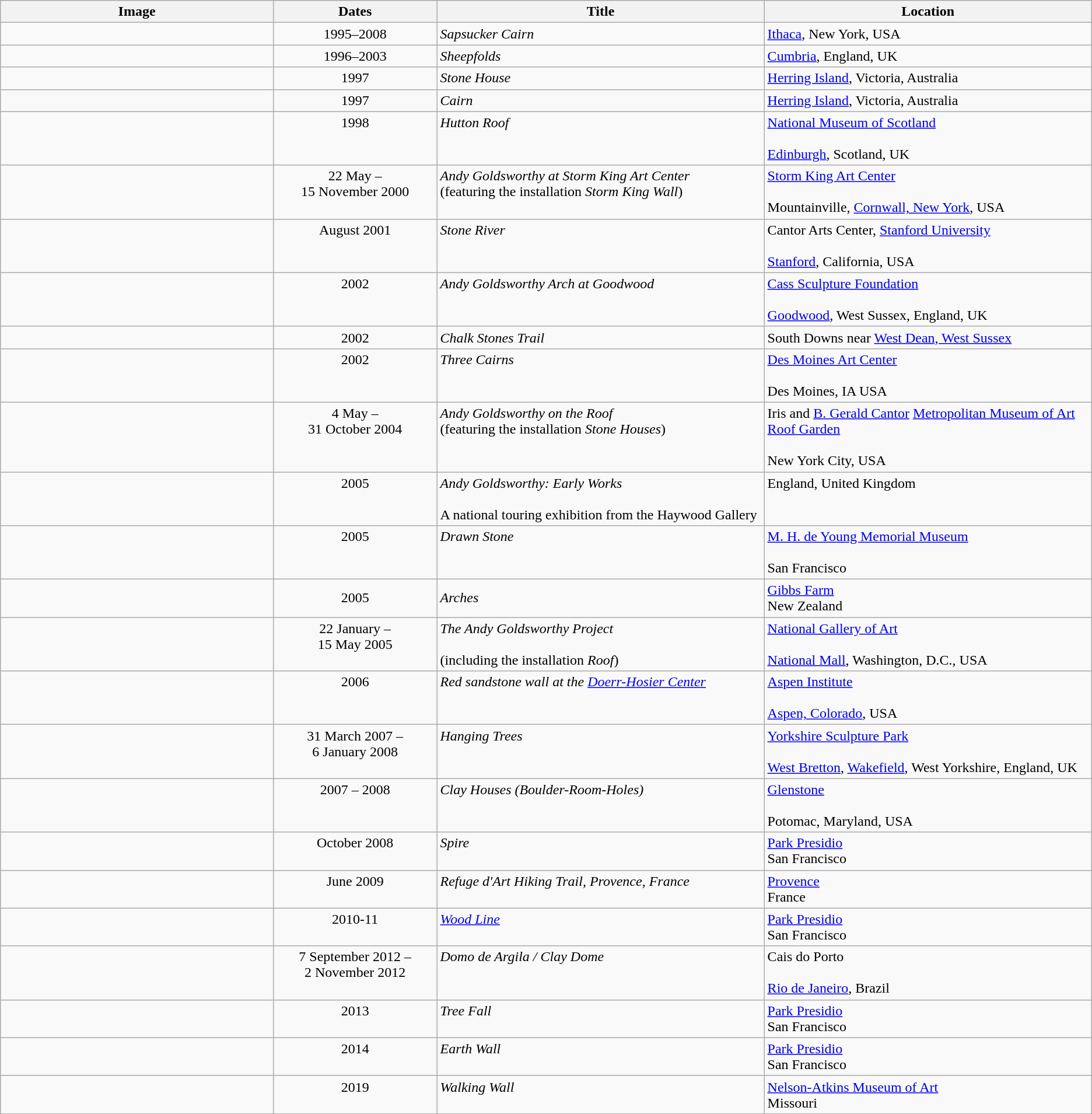<table class=wikitable>
<tr>
<th width=25%>Image</th>
<th width=15%>Dates</th>
<th width=30%>Title</th>
<th width=30%>Location</th>
</tr>
<tr valign=top>
<td align=center></td>
<td align=center>1995–2008</td>
<td><em>Sapsucker Cairn</em></td>
<td><a href='#'>Ithaca</a>, New York, USA</td>
</tr>
<tr valign=top>
<td align=center></td>
<td align=center>1996–2003</td>
<td><em>Sheepfolds</em></td>
<td><a href='#'>Cumbria</a>, England, UK</td>
</tr>
<tr valign=top>
<td align=center></td>
<td align=center>1997</td>
<td><em>Stone House</em></td>
<td><a href='#'>Herring Island</a>, Victoria, Australia</td>
</tr>
<tr valign=top>
<td align=center></td>
<td align=center>1997</td>
<td><em>Cairn</em></td>
<td><a href='#'>Herring Island</a>, Victoria, Australia</td>
</tr>
<tr valign=top>
<td align=center></td>
<td align=center>1998</td>
<td><em>Hutton Roof</em></td>
<td><a href='#'>National Museum of Scotland</a><br><br><a href='#'>Edinburgh</a>, Scotland, UK</td>
</tr>
<tr valign=top>
<td align=center></td>
<td align=center>22 May –<br>15 November 2000</td>
<td><em>Andy Goldsworthy at Storm King Art Center</em><br>(featuring the installation <em>Storm King Wall</em>)</td>
<td><a href='#'>Storm King Art Center</a><br><br>Mountainville, <a href='#'>Cornwall, New York</a>, USA</td>
</tr>
<tr valign=top>
<td align=center></td>
<td align=center>August 2001</td>
<td><em>Stone River</em></td>
<td>Cantor Arts Center, <a href='#'>Stanford University</a><br><br><a href='#'>Stanford</a>, California, USA</td>
</tr>
<tr valign=top>
<td align=center></td>
<td align=center>2002</td>
<td><em>Andy Goldsworthy Arch at Goodwood</em></td>
<td><a href='#'>Cass Sculpture Foundation</a><br><br><a href='#'>Goodwood</a>, West Sussex, England, UK</td>
</tr>
<tr valign=top>
<td align=center></td>
<td align=center>2002</td>
<td><em> Chalk Stones Trail</em></td>
<td>South Downs near <a href='#'>West Dean, West Sussex</a></td>
</tr>
<tr valign=top>
<td align=center></td>
<td align=center>2002</td>
<td><em>Three Cairns</em></td>
<td><a href='#'>Des Moines Art Center</a><br><br>Des Moines, IA USA</td>
</tr>
<tr valign=top>
<td align=center></td>
<td align=center>4 May –<br>31 October 2004</td>
<td><em>Andy Goldsworthy on the Roof</em><br>(featuring the installation <em>Stone Houses</em>)</td>
<td>Iris and <a href='#'>B. Gerald Cantor</a> <a href='#'>Metropolitan Museum of Art Roof Garden</a><br><br>New York City, USA</td>
</tr>
<tr valign=top>
<td align=center></td>
<td align=center>2005</td>
<td><em>Andy Goldsworthy: Early Works</em><br><br>A national touring exhibition from the Haywood Gallery</td>
<td>England, United Kingdom</td>
</tr>
<tr valign=top>
<td align=center></td>
<td align=center>2005</td>
<td><em>Drawn Stone</em></td>
<td><a href='#'>M. H. de Young Memorial Museum</a><br><br>San Francisco</td>
</tr>
<tr>
<td align=center></td>
<td align=center>2005</td>
<td><em>Arches</em></td>
<td><a href='#'>Gibbs Farm</a><br>New Zealand</td>
</tr>
<tr valign=top>
<td align=center></td>
<td align=center>22 January –<br>15 May 2005</td>
<td><em>The Andy Goldsworthy Project</em><br><br>(including the installation <em>Roof</em>)</td>
<td><a href='#'>National Gallery of Art</a><br><br><a href='#'>National Mall</a>, Washington, D.C., USA</td>
</tr>
<tr valign=top>
<td align=center></td>
<td align=center>2006</td>
<td><em>Red sandstone wall at the <a href='#'>Doerr-Hosier Center</a></em></td>
<td><a href='#'>Aspen Institute</a><br><br><a href='#'>Aspen, Colorado</a>, USA</td>
</tr>
<tr valign=top>
<td align=center></td>
<td align=center>31 March 2007 –<br>6 January 2008</td>
<td><em>Hanging Trees</em></td>
<td><a href='#'>Yorkshire Sculpture Park</a><br><br><a href='#'>West Bretton</a>, <a href='#'>Wakefield</a>, West Yorkshire, England, UK</td>
</tr>
<tr valign=top>
<td align=center></td>
<td align=center>2007 – 2008</td>
<td><em>Clay Houses (Boulder-Room-Holes)</em></td>
<td><a href='#'>Glenstone</a><br><br>Potomac, Maryland, USA</td>
</tr>
<tr valign=top>
<td align=center></td>
<td align=center>October 2008</td>
<td><em>Spire</em></td>
<td><a href='#'>Park Presidio</a><br>San Francisco</td>
</tr>
<tr valign=top>
<td align=center></td>
<td align=center>June 2009</td>
<td><em>Refuge d'Art Hiking Trail, Provence, France</em></td>
<td><a href='#'>Provence</a><br>France</td>
</tr>
<tr valign=top>
<td align=center></td>
<td align=center>2010-11</td>
<td><em><a href='#'>Wood Line</a></em></td>
<td><a href='#'>Park Presidio</a><br>San Francisco</td>
</tr>
<tr valign=top>
<td align=center></td>
<td align=center>7 September 2012 –<br>2 November 2012</td>
<td><em>Domo de Argila / Clay Dome</em></td>
<td>Cais do Porto<br><br><a href='#'>Rio de Janeiro</a>, Brazil</td>
</tr>
<tr valign=top>
<td align=center></td>
<td align=center>2013</td>
<td><em>Tree Fall</em></td>
<td><a href='#'>Park Presidio</a><br>San Francisco</td>
</tr>
<tr valign=top>
<td align=center></td>
<td align=center>2014</td>
<td><em>Earth Wall</em></td>
<td><a href='#'>Park Presidio</a><br>San Francisco</td>
</tr>
<tr valign=top>
<td align=center></td>
<td align=center>2019</td>
<td><em>Walking Wall</em></td>
<td><a href='#'>Nelson-Atkins Museum of Art</a><br>Missouri</td>
</tr>
</table>
